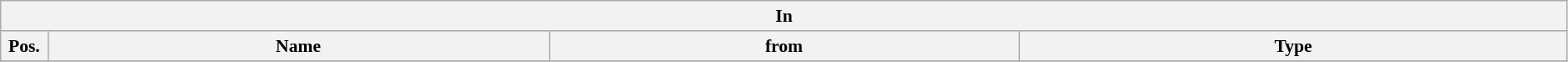<table class="wikitable" style="font-size:90%;width:99%;">
<tr>
<th colspan="4">In</th>
</tr>
<tr>
<th width=3%>Pos.</th>
<th width=32%>Name</th>
<th width=30%>from</th>
<th width=35%>Type</th>
</tr>
<tr>
</tr>
</table>
